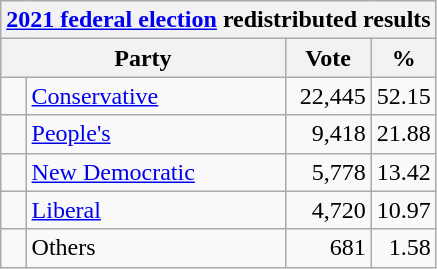<table class="wikitable">
<tr>
<th colspan="4"><a href='#'>2021 federal election</a> redistributed results</th>
</tr>
<tr>
<th bgcolor="#DDDDFF" width="130px" colspan="2">Party</th>
<th bgcolor="#DDDDFF" width="50px">Vote</th>
<th bgcolor="#DDDDFF" width="30px">%</th>
</tr>
<tr>
<td> </td>
<td><a href='#'>Conservative</a></td>
<td align=right>22,445</td>
<td align=right>52.15</td>
</tr>
<tr>
<td> </td>
<td><a href='#'>People's</a></td>
<td align=right>9,418</td>
<td align=right>21.88</td>
</tr>
<tr>
<td> </td>
<td><a href='#'>New Democratic</a></td>
<td align=right>5,778</td>
<td align=right>13.42</td>
</tr>
<tr>
<td> </td>
<td><a href='#'>Liberal</a></td>
<td align=right>4,720</td>
<td align=right>10.97</td>
</tr>
<tr>
<td> </td>
<td>Others</td>
<td align=right>681</td>
<td align=right>1.58</td>
</tr>
</table>
